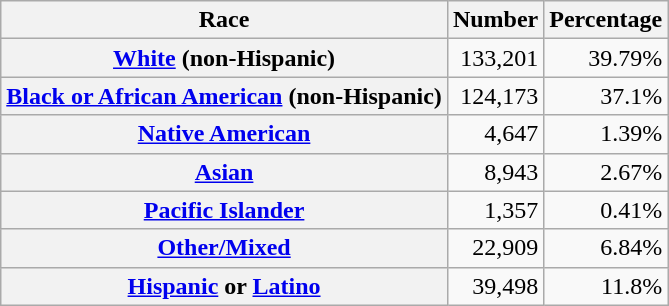<table class="wikitable" style="text-align:right">
<tr>
<th scope="col">Race</th>
<th scope="col">Number</th>
<th scope="col">Percentage</th>
</tr>
<tr>
<th scope="row"><a href='#'>White</a> (non-Hispanic)</th>
<td>133,201</td>
<td>39.79%</td>
</tr>
<tr>
<th scope="row"><a href='#'>Black or African American</a> (non-Hispanic)</th>
<td>124,173</td>
<td>37.1%</td>
</tr>
<tr>
<th scope="row"><a href='#'>Native American</a></th>
<td>4,647</td>
<td>1.39%</td>
</tr>
<tr>
<th scope="row"><a href='#'>Asian</a></th>
<td>8,943</td>
<td>2.67%</td>
</tr>
<tr>
<th scope="row"><a href='#'>Pacific Islander</a></th>
<td>1,357</td>
<td>0.41%</td>
</tr>
<tr>
<th scope="row"><a href='#'>Other/Mixed</a></th>
<td>22,909</td>
<td>6.84%</td>
</tr>
<tr>
<th scope="row"><a href='#'>Hispanic</a> or <a href='#'>Latino</a></th>
<td>39,498</td>
<td>11.8%</td>
</tr>
</table>
